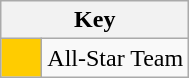<table class="wikitable" style="text-align: center;">
<tr>
<th colspan=2>Key</th>
</tr>
<tr>
<td style="background:#FFCC00; width:20px;"></td>
<td align=left>All-Star Team</td>
</tr>
</table>
